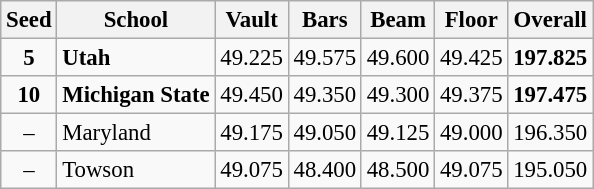<table class="wikitable" style="white-space:nowrap; font-size:95%; text-align:center">
<tr>
<th>Seed</th>
<th>School</th>
<th>Vault</th>
<th>Bars</th>
<th>Beam</th>
<th>Floor</th>
<th>Overall</th>
</tr>
<tr>
<td><strong>5</strong></td>
<td align=left><strong>Utah</strong></td>
<td>49.225</td>
<td>49.575</td>
<td>49.600</td>
<td>49.425</td>
<td><strong>197.825</strong></td>
</tr>
<tr>
<td><strong>10</strong></td>
<td align=left><strong>Michigan State</strong></td>
<td>49.450</td>
<td>49.350</td>
<td>49.300</td>
<td>49.375</td>
<td><strong>197.475</strong></td>
</tr>
<tr>
<td>–</td>
<td align=left>Maryland</td>
<td>49.175</td>
<td>49.050</td>
<td>49.125</td>
<td>49.000</td>
<td>196.350</td>
</tr>
<tr>
<td>–</td>
<td align=left>Towson</td>
<td>49.075</td>
<td>48.400</td>
<td>48.500</td>
<td>49.075</td>
<td>195.050</td>
</tr>
</table>
